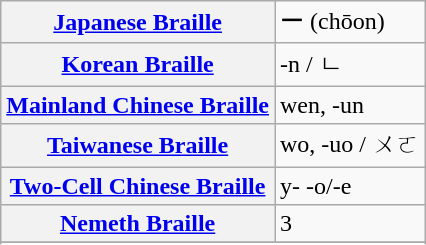<table class="wikitable">
<tr>
<th align=left><a href='#'>Japanese Braille</a></th>
<td>ー (chōon)</td>
</tr>
<tr>
<th align=left><a href='#'>Korean Braille</a></th>
<td>-n / ㄴ</td>
</tr>
<tr>
<th align=left><a href='#'>Mainland Chinese Braille</a></th>
<td>wen, -un</td>
</tr>
<tr>
<th align=left><a href='#'>Taiwanese Braille</a></th>
<td>wo, -uo / ㄨㄛ</td>
</tr>
<tr>
<th align=left><a href='#'>Two-Cell Chinese Braille</a></th>
<td>y- -o/-e</td>
</tr>
<tr>
<th align=left><a href='#'>Nemeth Braille</a></th>
<td>3</td>
</tr>
<tr>
</tr>
<tr>
</tr>
<tr>
</tr>
</table>
